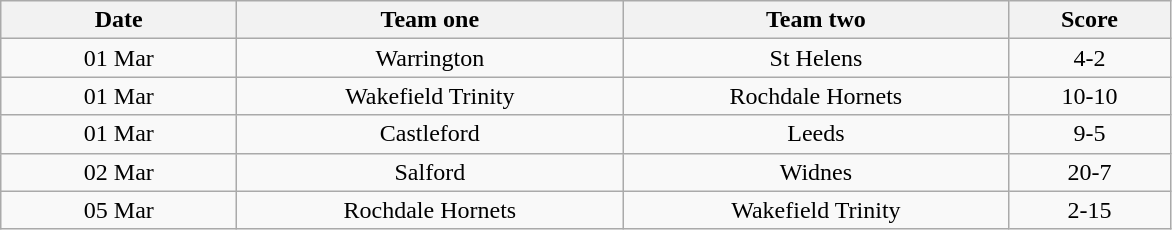<table class="wikitable" style="text-align: center">
<tr>
<th width=150>Date</th>
<th width=250>Team one</th>
<th width=250>Team two</th>
<th width=100>Score</th>
</tr>
<tr>
<td>01 Mar</td>
<td>Warrington</td>
<td>St Helens</td>
<td>4-2</td>
</tr>
<tr>
<td>01 Mar</td>
<td>Wakefield Trinity</td>
<td>Rochdale Hornets</td>
<td>10-10</td>
</tr>
<tr>
<td>01 Mar</td>
<td>Castleford</td>
<td>Leeds</td>
<td>9-5</td>
</tr>
<tr>
<td>02 Mar</td>
<td>Salford</td>
<td>Widnes</td>
<td>20-7</td>
</tr>
<tr>
<td>05 Mar</td>
<td>Rochdale Hornets</td>
<td>Wakefield Trinity</td>
<td>2-15</td>
</tr>
</table>
